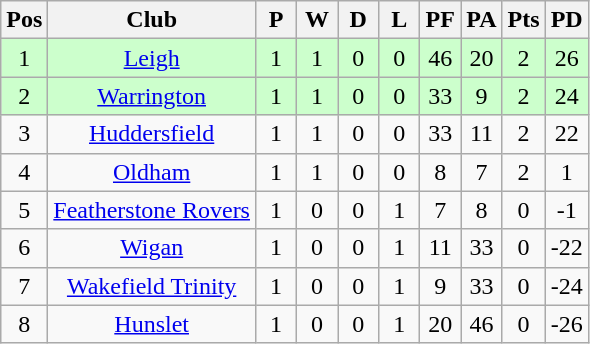<table class="wikitable" style="text-align:center;">
<tr>
<th width=20 abbr="Seed No">Pos</th>
<th abbr="Club">Club</th>
<th width=20 abbr="Games played">P</th>
<th width=20 abbr="win">W</th>
<th width=20 abbr="Draw">D</th>
<th width=20 abbr="Lose">L</th>
<th width=20 abbr="Points for">PF</th>
<th width=20 abbr="Points against">PA</th>
<th width=20 abbr="Points">Pts</th>
<th width=20 abbr="Points difference">PD</th>
</tr>
<tr style="background:#ccffcc;color:">
<td>1</td>
<td><a href='#'>Leigh</a></td>
<td>1</td>
<td>1</td>
<td>0</td>
<td>0</td>
<td>46</td>
<td>20</td>
<td>2</td>
<td>26</td>
</tr>
<tr style="background:#ccffcc;color:">
<td>2</td>
<td><a href='#'>Warrington</a></td>
<td>1</td>
<td>1</td>
<td>0</td>
<td>0</td>
<td>33</td>
<td>9</td>
<td>2</td>
<td>24</td>
</tr>
<tr>
<td>3</td>
<td><a href='#'>Huddersfield</a></td>
<td>1</td>
<td>1</td>
<td>0</td>
<td>0</td>
<td>33</td>
<td>11</td>
<td>2</td>
<td>22</td>
</tr>
<tr>
<td>4</td>
<td><a href='#'>Oldham</a></td>
<td>1</td>
<td>1</td>
<td>0</td>
<td>0</td>
<td>8</td>
<td>7</td>
<td>2</td>
<td>1</td>
</tr>
<tr>
<td>5</td>
<td><a href='#'>Featherstone Rovers</a></td>
<td>1</td>
<td>0</td>
<td>0</td>
<td>1</td>
<td>7</td>
<td>8</td>
<td>0</td>
<td>-1</td>
</tr>
<tr>
<td>6</td>
<td><a href='#'>Wigan</a></td>
<td>1</td>
<td>0</td>
<td>0</td>
<td>1</td>
<td>11</td>
<td>33</td>
<td>0</td>
<td>-22</td>
</tr>
<tr>
<td>7</td>
<td><a href='#'>Wakefield Trinity</a></td>
<td>1</td>
<td>0</td>
<td>0</td>
<td>1</td>
<td>9</td>
<td>33</td>
<td>0</td>
<td>-24</td>
</tr>
<tr>
<td>8</td>
<td><a href='#'>Hunslet</a></td>
<td>1</td>
<td>0</td>
<td>0</td>
<td>1</td>
<td>20</td>
<td>46</td>
<td>0</td>
<td>-26</td>
</tr>
</table>
